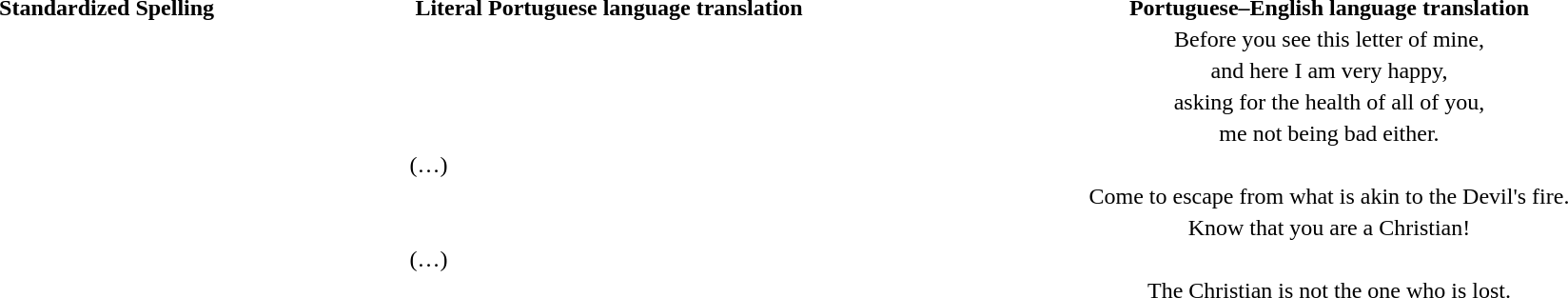<table border=0px style=width:100%>
<tr>
<th>Standardized Spelling</th>
<th>Literal Portuguese language translation</th>
<th>Portuguese–English language translation</th>
</tr>
<tr>
<td style=text-align:center></td>
<td style=text-align:center></td>
<td style=text-align:center>Before you see this letter of mine,</td>
</tr>
<tr>
<td style=text-align:center></td>
<td style=text-align:center></td>
<td style=text-align:center>and here I am very happy,</td>
</tr>
<tr>
<td style=text-align:center></td>
<td style=text-align:center></td>
<td style=text-align:center>asking for the health of all of you,</td>
</tr>
<tr>
<td style=text-align:center></td>
<td style=text-align:center></td>
<td style=text-align:center>me not being bad either.</td>
</tr>
<tr>
<td colspan=2; style=text-align:center>(…)</td>
</tr>
<tr>
<td style=text-align:center></td>
<td style=text-align:center></td>
<td style=text-align:center>Come to escape from what is akin to the Devil's fire.</td>
</tr>
<tr>
<td style=text-align:center></td>
<td style=text-align:center></td>
<td style=text-align:center>Know that you are a Christian!</td>
</tr>
<tr>
<td colspan=2; style=text-align:center>(…)</td>
</tr>
<tr>
<td style=text-align:center></td>
<td style=text-align:center></td>
<td style=text-align:center>The Christian is not the one who is lost.</td>
</tr>
</table>
